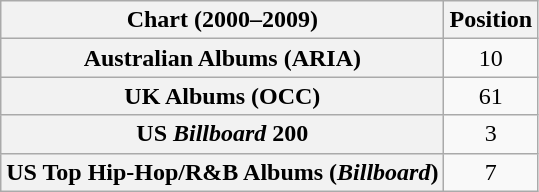<table class="wikitable sortable plainrowheaders" style="text-align:center;">
<tr>
<th scope="col">Chart (2000–2009)</th>
<th scope="col">Position</th>
</tr>
<tr>
<th scope="row">Australian Albums (ARIA)</th>
<td align="center">10</td>
</tr>
<tr>
<th scope="row">UK Albums (OCC)</th>
<td style="text-align:center;">61</td>
</tr>
<tr>
<th scope="row">US <em>Billboard</em> 200</th>
<td align="center">3</td>
</tr>
<tr>
<th scope="row">US Top Hip-Hop/R&B Albums (<em>Billboard</em>)</th>
<td align="center">7</td>
</tr>
</table>
